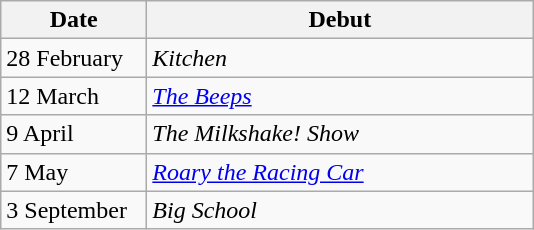<table class="wikitable">
<tr>
<th width=90>Date</th>
<th width=250>Debut</th>
</tr>
<tr>
<td>28 February</td>
<td><em>Kitchen</em></td>
</tr>
<tr>
<td>12 March</td>
<td><em><a href='#'>The Beeps</a></em></td>
</tr>
<tr>
<td>9 April</td>
<td><em>The Milkshake! Show</em></td>
</tr>
<tr>
<td>7 May</td>
<td><em><a href='#'>Roary the Racing Car</a></em></td>
</tr>
<tr>
<td>3 September</td>
<td><em>Big School</em></td>
</tr>
</table>
